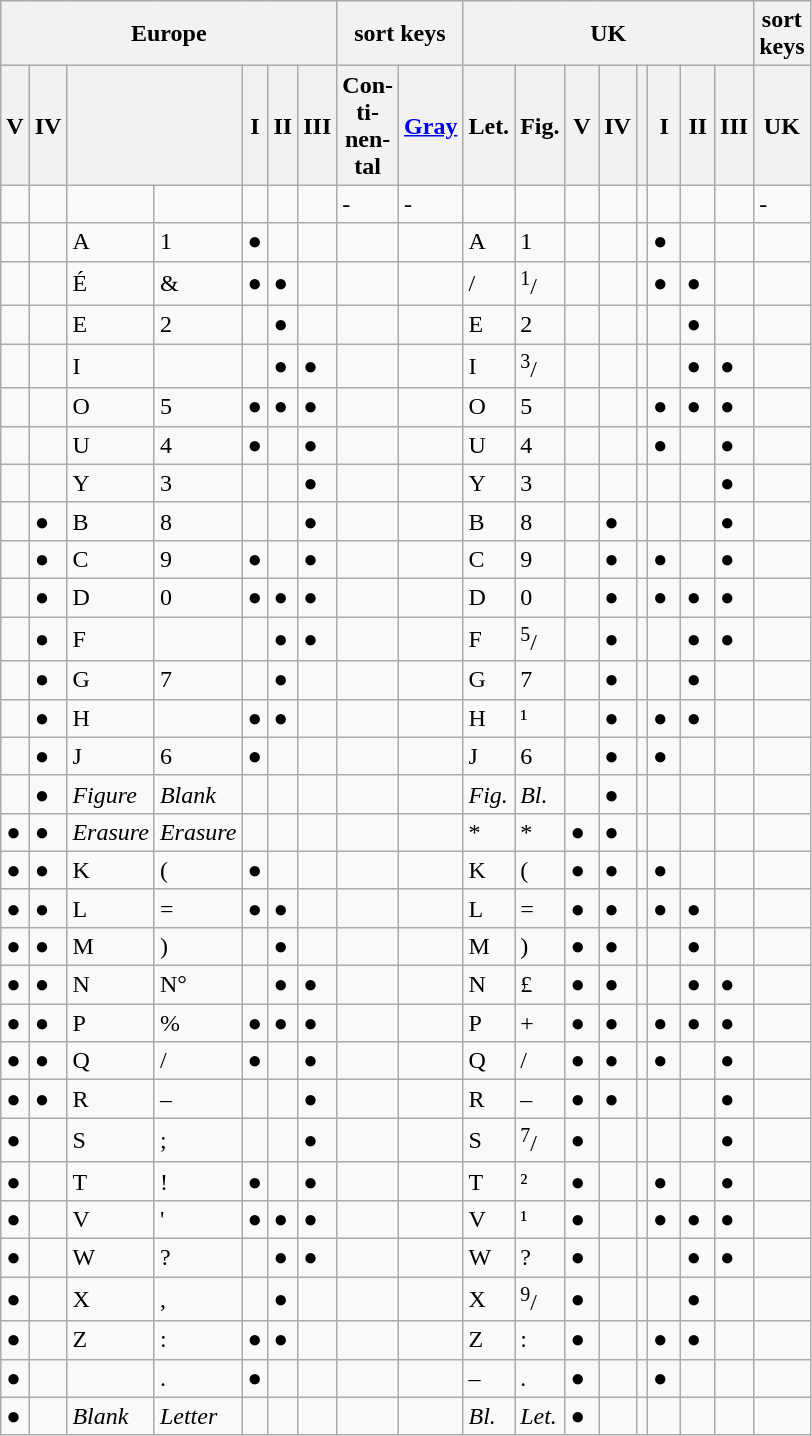<table class="wikitable collapsible sortable" style="border:none">
<tr>
<th scope="col" colspan="7">Europe</th>
<th scope="col" colspan="2">sort keys</th>
<th scope="col" colspan="8">UK</th>
<th scope="col">sort keys</th>
</tr>
<tr>
<th scope="col" class="unsortable">V</th>
<th scope="col" width="10" class="unsortable">IV</th>
<th scope="col" width="25" colspan=2 class="unsortable"></th>
<th scope="col" width="10" class="unsortable">I</th>
<th scope="col" width="10" class="unsortable">II</th>
<th scope="col" width="10" class="unsortable">III</th>
<th scope="col" width="15">Con­ti­nen­tal</th>
<th scope="col" width="15"><a href='#'>Gray</a></th>
<th scope="col" width="15" class="unsortable">Let.</th>
<th scope="col" width="15" class="unsortable">Fig.</th>
<th scope="col" width="15" class="unsortable">V</th>
<th scope="col" width="15" class="unsortable">IV</th>
<th scope="col" width="0" class="unsortable"></th>
<th scope="col" width="15" class="unsortable">I</th>
<th scope="col" width="15" class="unsortable">II</th>
<th scope="col" width="15"  class="unsortable">III</th>
<th scope="col" width="15">UK</th>
</tr>
<tr>
<td></td>
<td></td>
<td></td>
<td></td>
<td></td>
<td></td>
<td></td>
<td data-sort-value="32">-</td>
<td data-sort-value="000">-</td>
<td></td>
<td></td>
<td></td>
<td></td>
<td></td>
<td></td>
<td></td>
<td></td>
<td data-sort-value="08">-</td>
</tr>
<tr>
<td></td>
<td></td>
<td>A</td>
<td>1</td>
<td>●</td>
<td></td>
<td></td>
<td data-sort-value="01"></td>
<td data-sort-value="001"></td>
<td>A</td>
<td>1</td>
<td></td>
<td></td>
<td></td>
<td>●</td>
<td></td>
<td></td>
<td data-sort-value="01"></td>
</tr>
<tr>
<td></td>
<td></td>
<td>É</td>
<td>&</td>
<td>●</td>
<td>●</td>
<td></td>
<td data-sort-value="06"></td>
<td data-sort-value="002"></td>
<td>/</td>
<td><sup>1</sup>/</td>
<td></td>
<td></td>
<td></td>
<td>●</td>
<td>●</td>
<td></td>
<td data-sort-value="04"></td>
</tr>
<tr>
<td></td>
<td></td>
<td>E</td>
<td>2</td>
<td></td>
<td>●</td>
<td></td>
<td data-sort-value="05"></td>
<td data-sort-value="003"></td>
<td>E</td>
<td>2</td>
<td></td>
<td></td>
<td></td>
<td></td>
<td>●</td>
<td></td>
<td data-sort-value="02"></td>
</tr>
<tr>
<td></td>
<td></td>
<td>I</td>
<td></td>
<td></td>
<td>●</td>
<td>●</td>
<td data-sort-value="10"></td>
<td data-sort-value="004"></td>
<td>I</td>
<td><sup>3</sup>/</td>
<td></td>
<td></td>
<td></td>
<td></td>
<td>●</td>
<td>●</td>
<td data-sort-value="05"></td>
</tr>
<tr>
<td></td>
<td></td>
<td>O</td>
<td>5</td>
<td>●</td>
<td>●</td>
<td>●</td>
<td data-sort-value="16"></td>
<td data-sort-value="005"></td>
<td>O</td>
<td>5</td>
<td></td>
<td></td>
<td></td>
<td>●</td>
<td>●</td>
<td>●</td>
<td data-sort-value="07"></td>
</tr>
<tr>
<td></td>
<td></td>
<td>U</td>
<td>4</td>
<td>●</td>
<td></td>
<td>●</td>
<td data-sort-value="22"></td>
<td data-sort-value="006"></td>
<td>U</td>
<td>4</td>
<td></td>
<td></td>
<td></td>
<td>●</td>
<td></td>
<td>●</td>
<td data-sort-value="06"></td>
</tr>
<tr>
<td></td>
<td></td>
<td>Y</td>
<td>3</td>
<td></td>
<td></td>
<td>●</td>
<td data-sort-value="26"></td>
<td data-sort-value="007"></td>
<td>Y</td>
<td>3</td>
<td></td>
<td></td>
<td></td>
<td></td>
<td></td>
<td>●</td>
<td data-sort-value="03"></td>
</tr>
<tr>
<td></td>
<td>●</td>
<td>B</td>
<td>8</td>
<td></td>
<td></td>
<td>●</td>
<td data-sort-value="02"></td>
<td data-sort-value="010"></td>
<td>B</td>
<td>8</td>
<td></td>
<td>●</td>
<td></td>
<td></td>
<td></td>
<td>●</td>
<td data-sort-value="11"></td>
</tr>
<tr>
<td></td>
<td>●</td>
<td>C</td>
<td>9</td>
<td>●</td>
<td></td>
<td>●</td>
<td data-sort-value="03"></td>
<td data-sort-value="011"></td>
<td>C</td>
<td>9</td>
<td></td>
<td>●</td>
<td></td>
<td>●</td>
<td></td>
<td>●</td>
<td data-sort-value="14"></td>
</tr>
<tr>
<td></td>
<td>●</td>
<td>D</td>
<td>0</td>
<td>●</td>
<td>●</td>
<td>●</td>
<td data-sort-value="04"></td>
<td data-sort-value="012"></td>
<td>D</td>
<td>0</td>
<td></td>
<td>●</td>
<td></td>
<td>●</td>
<td>●</td>
<td>●</td>
<td data-sort-value="15"></td>
</tr>
<tr>
<td></td>
<td>●</td>
<td>F</td>
<td></td>
<td></td>
<td>●</td>
<td>●</td>
<td data-sort-value="07"></td>
<td data-sort-value="013"></td>
<td>F</td>
<td><sup>5</sup>/</td>
<td></td>
<td>●</td>
<td></td>
<td></td>
<td>●</td>
<td>●</td>
<td data-sort-value="13"></td>
</tr>
<tr collapsed>
<td></td>
<td>●</td>
<td>G</td>
<td>7</td>
<td></td>
<td>●</td>
<td></td>
<td data-sort-value="08"></td>
<td data-sort-value="014"></td>
<td>G</td>
<td>7</td>
<td></td>
<td>●</td>
<td></td>
<td></td>
<td>●</td>
<td></td>
<td data-sort-value="10"></td>
</tr>
<tr>
<td></td>
<td>●</td>
<td>H</td>
<td></td>
<td>●</td>
<td>●</td>
<td></td>
<td data-sort-value="09"></td>
<td data-sort-value="015"></td>
<td>H</td>
<td>¹</td>
<td></td>
<td>●</td>
<td></td>
<td>●</td>
<td>●</td>
<td></td>
<td data-sort-value="12"></td>
</tr>
<tr>
<td></td>
<td>●</td>
<td>J</td>
<td>6</td>
<td>●</td>
<td></td>
<td></td>
<td data-sort-value="11"></td>
<td data-sort-value="016 "></td>
<td>J</td>
<td>6</td>
<td></td>
<td>●</td>
<td></td>
<td>●</td>
<td></td>
<td></td>
<td data-sort-value="09"></td>
</tr>
<tr>
<td></td>
<td>●</td>
<td><em>Figure</em></td>
<td><em>Blank</em></td>
<td></td>
<td></td>
<td></td>
<td data-sort-value="30"></td>
<td data-sort-value="017"></td>
<td><em>Fig.</em></td>
<td><em>Bl.</em></td>
<td></td>
<td>●</td>
<td></td>
<td></td>
<td></td>
<td></td>
<td data-sort-value="16"></td>
</tr>
<tr>
<td>●</td>
<td>●</td>
<td><em>Erasure</em></td>
<td><em>Erasure</em></td>
<td></td>
<td></td>
<td></td>
<td data-sort-value="29"></td>
<td data-sort-value="020"></td>
<td>*</td>
<td>*</td>
<td>●</td>
<td>●</td>
<td></td>
<td></td>
<td></td>
<td></td>
<td data-sort-value="32"></td>
</tr>
<tr>
<td>●</td>
<td>●</td>
<td>K</td>
<td>(</td>
<td>●</td>
<td></td>
<td></td>
<td data-sort-value="12"></td>
<td data-sort-value="021"></td>
<td>K</td>
<td>(</td>
<td>●</td>
<td>●</td>
<td></td>
<td>●</td>
<td></td>
<td></td>
<td data-sort-value="25"></td>
</tr>
<tr>
<td>●</td>
<td>●</td>
<td>L</td>
<td>=</td>
<td>●</td>
<td>●</td>
<td></td>
<td data-sort-value="13"></td>
<td data-sort-value="022"></td>
<td>L</td>
<td>=</td>
<td>●</td>
<td>●</td>
<td></td>
<td>●</td>
<td>●</td>
<td></td>
<td data-sort-value="28"></td>
</tr>
<tr>
<td>●</td>
<td>●</td>
<td>M</td>
<td>)</td>
<td></td>
<td>●</td>
<td></td>
<td data-sort-value="14"></td>
<td data-sort-value="023"></td>
<td>M</td>
<td>)</td>
<td>●</td>
<td>●</td>
<td></td>
<td></td>
<td>●</td>
<td></td>
<td data-sort-value="26"></td>
</tr>
<tr>
<td>●</td>
<td>●</td>
<td>N</td>
<td>N°</td>
<td></td>
<td>●</td>
<td>●</td>
<td data-sort-value="15"></td>
<td data-sort-value="024"></td>
<td>N</td>
<td>£</td>
<td>●</td>
<td>●</td>
<td></td>
<td></td>
<td>●</td>
<td>●</td>
<td data-sort-value="29 "></td>
</tr>
<tr>
<td>●</td>
<td>●</td>
<td>P</td>
<td>%</td>
<td>●</td>
<td>●</td>
<td>●</td>
<td data-sort-value="17"></td>
<td data-sort-value="025"></td>
<td>P</td>
<td>+</td>
<td>●</td>
<td>●</td>
<td></td>
<td>●</td>
<td>●</td>
<td>●</td>
<td data-sort-value="31"></td>
</tr>
<tr>
<td>●</td>
<td>●</td>
<td>Q</td>
<td>/</td>
<td>●</td>
<td></td>
<td>●</td>
<td data-sort-value="18"></td>
<td data-sort-value="026"></td>
<td>Q</td>
<td>/</td>
<td>●</td>
<td>●</td>
<td></td>
<td>●</td>
<td></td>
<td>●</td>
<td data-sort-value="30"></td>
</tr>
<tr>
<td>●</td>
<td>●</td>
<td>R</td>
<td>–</td>
<td></td>
<td></td>
<td>●</td>
<td data-sort-value="19"></td>
<td data-sort-value="027"></td>
<td>R</td>
<td>–</td>
<td>●</td>
<td>●</td>
<td></td>
<td></td>
<td></td>
<td>●</td>
<td data-sort-value="27"></td>
</tr>
<tr>
<td>●</td>
<td></td>
<td>S</td>
<td>;</td>
<td></td>
<td></td>
<td>●</td>
<td data-sort-value="20"></td>
<td data-sort-value="030"></td>
<td>S</td>
<td><sup>7</sup>/</td>
<td>●</td>
<td></td>
<td></td>
<td></td>
<td></td>
<td>●</td>
<td data-sort-value="19"></td>
</tr>
<tr>
<td>●</td>
<td></td>
<td>T</td>
<td>!</td>
<td>●</td>
<td></td>
<td>●</td>
<td data-sort-value="21"></td>
<td data-sort-value="031"></td>
<td>T</td>
<td>²</td>
<td>●</td>
<td></td>
<td></td>
<td>●</td>
<td></td>
<td>●</td>
<td data-sort-value="22"></td>
</tr>
<tr>
<td>●</td>
<td></td>
<td>V</td>
<td>'</td>
<td>●</td>
<td>●</td>
<td>●</td>
<td data-sort-value="23"></td>
<td data-sort-value="032"></td>
<td>V</td>
<td>¹</td>
<td>●</td>
<td></td>
<td></td>
<td>●</td>
<td>●</td>
<td>●</td>
<td data-sort-value="23"></td>
</tr>
<tr>
<td>●</td>
<td></td>
<td>W</td>
<td>?</td>
<td></td>
<td>●</td>
<td>●</td>
<td data-sort-value="24"></td>
<td data-sort-value="033"></td>
<td>W</td>
<td>?</td>
<td>●</td>
<td></td>
<td></td>
<td></td>
<td>●</td>
<td>●</td>
<td data-sort-value="21"></td>
</tr>
<tr>
<td>●</td>
<td></td>
<td>X</td>
<td>,</td>
<td></td>
<td>●</td>
<td></td>
<td data-sort-value="25"></td>
<td data-sort-value="034"></td>
<td>X</td>
<td><sup>9</sup>/</td>
<td>●</td>
<td></td>
<td></td>
<td></td>
<td>●</td>
<td></td>
<td data-sort-value="18"></td>
</tr>
<tr>
<td>●</td>
<td></td>
<td>Z</td>
<td>:</td>
<td>●</td>
<td>●</td>
<td></td>
<td data-sort-value="27"></td>
<td data-sort-value="035"></td>
<td>Z</td>
<td>:</td>
<td>●</td>
<td></td>
<td></td>
<td>●</td>
<td>●</td>
<td></td>
<td data-sort-value="20"></td>
</tr>
<tr>
<td>●</td>
<td></td>
<td></td>
<td>.</td>
<td>●</td>
<td></td>
<td></td>
<td data-sort-value="28"></td>
<td data-sort-value="036"></td>
<td>–</td>
<td>.</td>
<td>●</td>
<td></td>
<td></td>
<td>●</td>
<td></td>
<td></td>
<td data-sort-value="17"></td>
</tr>
<tr>
<td>●</td>
<td></td>
<td><em>Blank</em></td>
<td><em>Letter</em></td>
<td></td>
<td></td>
<td></td>
<td data-sort-value="31"></td>
<td data-sort-value="037"></td>
<td><em>Bl.</em></td>
<td><em>Let.</em></td>
<td>●</td>
<td></td>
<td></td>
<td></td>
<td></td>
<td></td>
<td data-sort-value="24"></td>
</tr>
</table>
